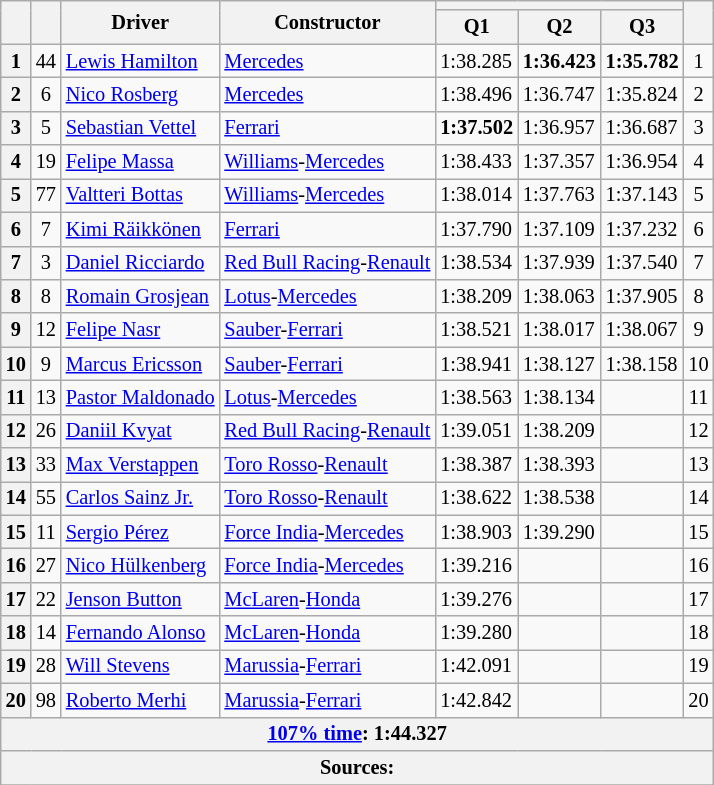<table class="wikitable sortable" style="font-size: 85%;">
<tr>
<th rowspan="2"></th>
<th rowspan="2"></th>
<th rowspan="2">Driver</th>
<th rowspan="2">Constructor</th>
<th colspan="3"></th>
<th rowspan="2"></th>
</tr>
<tr>
<th>Q1</th>
<th>Q2</th>
<th>Q3</th>
</tr>
<tr>
<th>1</th>
<td align="center">44</td>
<td> <a href='#'>Lewis Hamilton</a></td>
<td><a href='#'>Mercedes</a></td>
<td>1:38.285</td>
<td><strong>1:36.423</strong></td>
<td><strong>1:35.782</strong></td>
<td align="center">1</td>
</tr>
<tr>
<th>2</th>
<td align="center">6</td>
<td> <a href='#'>Nico Rosberg</a></td>
<td><a href='#'>Mercedes</a></td>
<td>1:38.496</td>
<td>1:36.747</td>
<td>1:35.824</td>
<td align="center">2</td>
</tr>
<tr>
<th>3</th>
<td align="center">5</td>
<td> <a href='#'>Sebastian Vettel</a></td>
<td><a href='#'>Ferrari</a></td>
<td><strong>1:37.502</strong></td>
<td>1:36.957</td>
<td>1:36.687</td>
<td align="center">3</td>
</tr>
<tr>
<th>4</th>
<td align="center">19</td>
<td> <a href='#'>Felipe Massa</a></td>
<td><a href='#'>Williams</a>-<a href='#'>Mercedes</a></td>
<td>1:38.433</td>
<td>1:37.357</td>
<td>1:36.954</td>
<td align="center">4</td>
</tr>
<tr>
<th>5</th>
<td align="center">77</td>
<td> <a href='#'>Valtteri Bottas</a></td>
<td><a href='#'>Williams</a>-<a href='#'>Mercedes</a></td>
<td>1:38.014</td>
<td>1:37.763</td>
<td>1:37.143</td>
<td align="center">5</td>
</tr>
<tr>
<th>6</th>
<td align="center">7</td>
<td> <a href='#'>Kimi Räikkönen</a></td>
<td><a href='#'>Ferrari</a></td>
<td>1:37.790</td>
<td>1:37.109</td>
<td>1:37.232</td>
<td align="center">6</td>
</tr>
<tr>
<th>7</th>
<td align="center">3</td>
<td> <a href='#'>Daniel Ricciardo</a></td>
<td><a href='#'>Red Bull Racing</a>-<a href='#'>Renault</a></td>
<td>1:38.534</td>
<td>1:37.939</td>
<td>1:37.540</td>
<td align="center">7</td>
</tr>
<tr>
<th>8</th>
<td align="center">8</td>
<td> <a href='#'>Romain Grosjean</a></td>
<td><a href='#'>Lotus</a>-<a href='#'>Mercedes</a></td>
<td>1:38.209</td>
<td>1:38.063</td>
<td>1:37.905</td>
<td align="center">8</td>
</tr>
<tr>
<th>9</th>
<td align="center">12</td>
<td> <a href='#'>Felipe Nasr</a></td>
<td><a href='#'>Sauber</a>-<a href='#'>Ferrari</a></td>
<td>1:38.521</td>
<td>1:38.017</td>
<td>1:38.067</td>
<td align="center">9</td>
</tr>
<tr>
<th>10</th>
<td align="center">9</td>
<td> <a href='#'>Marcus Ericsson</a></td>
<td><a href='#'>Sauber</a>-<a href='#'>Ferrari</a></td>
<td>1:38.941</td>
<td>1:38.127</td>
<td>1:38.158</td>
<td align="center">10</td>
</tr>
<tr>
<th>11</th>
<td align="center">13</td>
<td> <a href='#'>Pastor Maldonado</a></td>
<td><a href='#'>Lotus</a>-<a href='#'>Mercedes</a></td>
<td>1:38.563</td>
<td>1:38.134</td>
<td></td>
<td align="center">11</td>
</tr>
<tr>
<th>12</th>
<td align="center">26</td>
<td> <a href='#'>Daniil Kvyat</a></td>
<td><a href='#'>Red Bull Racing</a>-<a href='#'>Renault</a></td>
<td>1:39.051</td>
<td>1:38.209</td>
<td></td>
<td align="center">12</td>
</tr>
<tr>
<th>13</th>
<td align="center">33</td>
<td> <a href='#'>Max Verstappen</a></td>
<td><a href='#'>Toro Rosso</a>-<a href='#'>Renault</a></td>
<td>1:38.387</td>
<td>1:38.393</td>
<td></td>
<td align="center">13</td>
</tr>
<tr>
<th>14</th>
<td align="center">55</td>
<td> <a href='#'>Carlos Sainz Jr.</a></td>
<td><a href='#'>Toro Rosso</a>-<a href='#'>Renault</a></td>
<td>1:38.622</td>
<td>1:38.538</td>
<td></td>
<td align="center">14</td>
</tr>
<tr>
<th>15</th>
<td align="center">11</td>
<td> <a href='#'>Sergio Pérez</a></td>
<td><a href='#'>Force India</a>-<a href='#'>Mercedes</a></td>
<td>1:38.903</td>
<td>1:39.290</td>
<td></td>
<td align="center">15</td>
</tr>
<tr>
<th>16</th>
<td align="center">27</td>
<td> <a href='#'>Nico Hülkenberg</a></td>
<td><a href='#'>Force India</a>-<a href='#'>Mercedes</a></td>
<td>1:39.216</td>
<td></td>
<td></td>
<td align="center">16</td>
</tr>
<tr>
<th>17</th>
<td align="center">22</td>
<td> <a href='#'>Jenson Button</a></td>
<td><a href='#'>McLaren</a>-<a href='#'>Honda</a></td>
<td>1:39.276</td>
<td></td>
<td></td>
<td align="center">17</td>
</tr>
<tr>
<th>18</th>
<td align="center">14</td>
<td> <a href='#'>Fernando Alonso</a></td>
<td><a href='#'>McLaren</a>-<a href='#'>Honda</a></td>
<td>1:39.280</td>
<td></td>
<td></td>
<td align="center">18</td>
</tr>
<tr>
<th>19</th>
<td align="center">28</td>
<td> <a href='#'>Will Stevens</a></td>
<td><a href='#'>Marussia</a>-<a href='#'>Ferrari</a></td>
<td>1:42.091</td>
<td></td>
<td></td>
<td align="center">19</td>
</tr>
<tr>
<th>20</th>
<td align="center">98</td>
<td> <a href='#'>Roberto Merhi</a></td>
<td><a href='#'>Marussia</a>-<a href='#'>Ferrari</a></td>
<td>1:42.842</td>
<td></td>
<td></td>
<td align="center">20</td>
</tr>
<tr>
<th colspan=8><a href='#'>107% time</a>: 1:44.327</th>
</tr>
<tr>
<th colspan=8>Sources:</th>
</tr>
<tr>
</tr>
</table>
